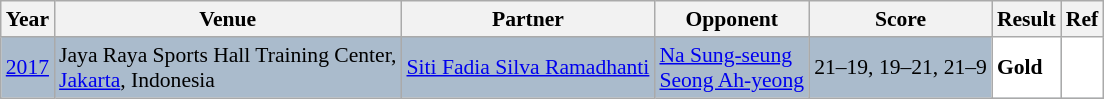<table class="sortable wikitable" style="font-size: 90%;">
<tr>
<th>Year</th>
<th>Venue</th>
<th>Partner</th>
<th>Opponent</th>
<th>Score</th>
<th>Result</th>
<th>Ref</th>
</tr>
<tr style="background:#AABBCC">
<td align="center"><a href='#'>2017</a></td>
<td align="left">Jaya Raya Sports Hall Training Center,<br><a href='#'>Jakarta</a>, Indonesia</td>
<td align="left"> <a href='#'>Siti Fadia Silva Ramadhanti</a></td>
<td align="left"> <a href='#'>Na Sung-seung</a><br> <a href='#'>Seong Ah-yeong</a></td>
<td align="left">21–19, 19–21, 21–9</td>
<td style="text-align:left; background:white"> <strong>Gold</strong></td>
<td style="text-align:center; background:white"></td>
</tr>
</table>
